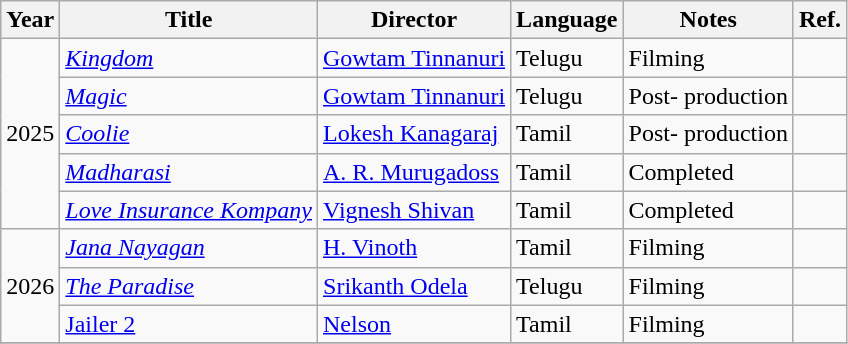<table class="wikitable sortable">
<tr>
<th scope="col">Year</th>
<th scope="col">Title</th>
<th scope="col">Director</th>
<th scope="col">Language</th>
<th class="unsortable" scope="col">Notes</th>
<th>Ref.</th>
</tr>
<tr>
<td rowspan="5">2025</td>
<td><em><a href='#'>Kingdom</a></em></td>
<td><a href='#'>Gowtam Tinnanuri</a></td>
<td>Telugu</td>
<td>Filming</td>
<td></td>
</tr>
<tr>
<td><em><a href='#'>Magic</a></em></td>
<td><a href='#'>Gowtam Tinnanuri</a></td>
<td>Telugu</td>
<td>Post- production</td>
<td></td>
</tr>
<tr>
<td><em><a href='#'>Coolie</a></em></td>
<td><a href='#'>Lokesh Kanagaraj</a></td>
<td>Tamil</td>
<td>Post- production</td>
<td></td>
</tr>
<tr>
<td><em><a href='#'>Madharasi</a></em></td>
<td><a href='#'>A. R. Murugadoss</a></td>
<td>Tamil</td>
<td>Completed</td>
<td></td>
</tr>
<tr>
<td><em><a href='#'>Love Insurance Kompany</a></em></td>
<td><a href='#'>Vignesh Shivan</a></td>
<td>Tamil</td>
<td>Completed</td>
<td></td>
</tr>
<tr>
<td rowspan="3">2026</td>
<td><em><a href='#'>Jana Nayagan</a></em></td>
<td><a href='#'>H. Vinoth</a></td>
<td>Tamil</td>
<td>Filming</td>
<td></td>
</tr>
<tr>
<td><em><a href='#'>The Paradise</a></td>
<td><a href='#'>Srikanth Odela</a></td>
<td>Telugu</td>
<td>Filming</td>
<td></td>
</tr>
<tr>
<td><a href='#'></em>Jailer 2<em></a></td>
<td><a href='#'>Nelson</a></td>
<td>Tamil</td>
<td>Filming</td>
<td></td>
</tr>
<tr>
</tr>
</table>
